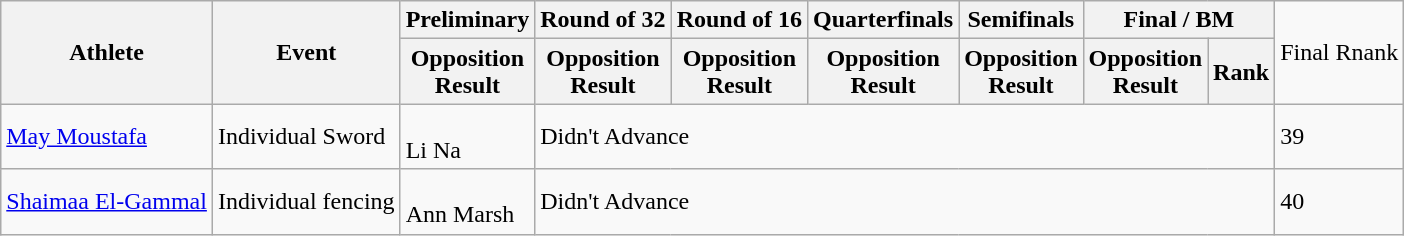<table class="wikitable">
<tr>
<th rowspan="2">Athlete</th>
<th rowspan="2">Event</th>
<th>Preliminary</th>
<th>Round of 32</th>
<th>Round of 16</th>
<th>Quarterfinals</th>
<th>Semifinals</th>
<th colspan="2">Final / <abbr>BM</abbr></th>
<td rowspan="2">Final Rnank</td>
</tr>
<tr>
<th>Opposition<br>Result</th>
<th>Opposition<br>Result</th>
<th>Opposition<br>Result</th>
<th>Opposition<br>Result</th>
<th>Opposition<br>Result</th>
<th>Opposition<br>Result</th>
<th>Rank</th>
</tr>
<tr>
<td><a href='#'>May Moustafa</a></td>
<td>Individual Sword</td>
<td><br>Li Na</td>
<td colspan="6">Didn't Advance</td>
<td>39</td>
</tr>
<tr>
<td><a href='#'>Shaimaa El-Gammal</a></td>
<td>Individual fencing</td>
<td><br>Ann Marsh</td>
<td colspan="6">Didn't Advance</td>
<td>40</td>
</tr>
</table>
